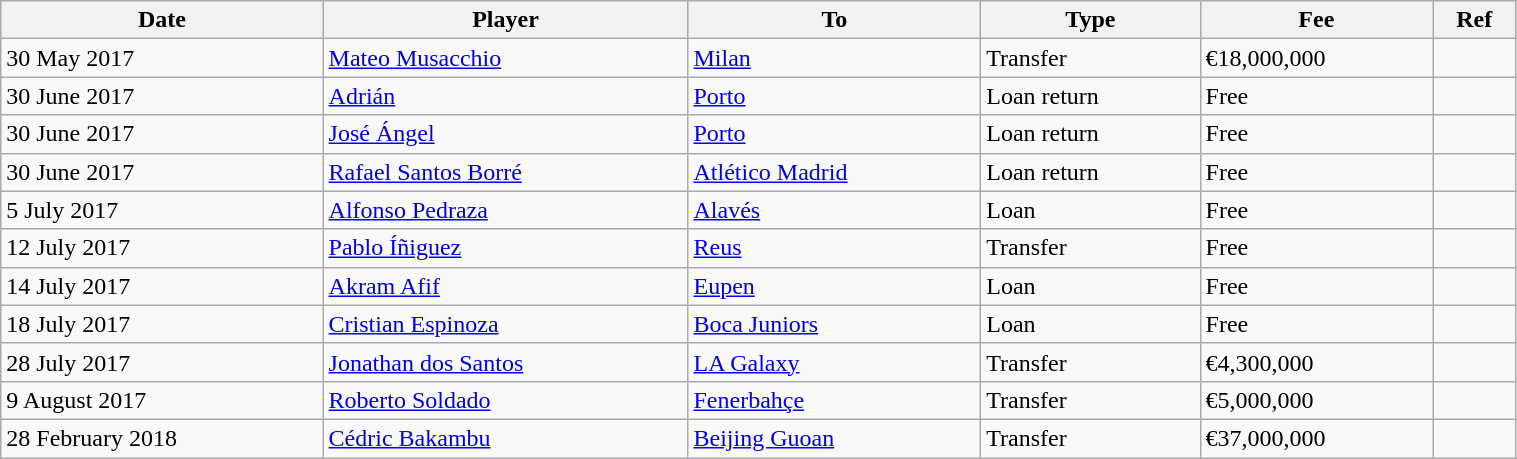<table class="wikitable" style="width:80%;">
<tr>
<th>Date</th>
<th>Player</th>
<th>To</th>
<th>Type</th>
<th>Fee</th>
<th>Ref</th>
</tr>
<tr>
<td>30 May 2017</td>
<td> <a href='#'>Mateo Musacchio</a></td>
<td> <a href='#'>Milan</a></td>
<td>Transfer</td>
<td>€18,000,000</td>
<td></td>
</tr>
<tr>
<td>30 June 2017</td>
<td> <a href='#'>Adrián</a></td>
<td> <a href='#'>Porto</a></td>
<td>Loan return</td>
<td>Free</td>
<td></td>
</tr>
<tr>
<td>30 June 2017</td>
<td> <a href='#'>José Ángel</a></td>
<td> <a href='#'>Porto</a></td>
<td>Loan return</td>
<td>Free</td>
<td></td>
</tr>
<tr>
<td>30 June 2017</td>
<td> <a href='#'>Rafael Santos Borré</a></td>
<td> <a href='#'>Atlético Madrid</a></td>
<td>Loan return</td>
<td>Free</td>
<td></td>
</tr>
<tr>
<td>5 July 2017</td>
<td> <a href='#'>Alfonso Pedraza</a></td>
<td> <a href='#'>Alavés</a></td>
<td>Loan</td>
<td>Free</td>
<td></td>
</tr>
<tr>
<td>12 July 2017</td>
<td> <a href='#'>Pablo Íñiguez</a></td>
<td> <a href='#'>Reus</a></td>
<td>Transfer</td>
<td>Free</td>
<td></td>
</tr>
<tr>
<td>14 July 2017</td>
<td> <a href='#'>Akram Afif</a></td>
<td> <a href='#'>Eupen</a></td>
<td>Loan</td>
<td>Free</td>
<td></td>
</tr>
<tr>
<td>18 July 2017</td>
<td> <a href='#'>Cristian Espinoza</a></td>
<td> <a href='#'>Boca Juniors</a></td>
<td>Loan</td>
<td>Free</td>
<td></td>
</tr>
<tr>
<td>28 July 2017</td>
<td> <a href='#'>Jonathan dos Santos</a></td>
<td> <a href='#'>LA Galaxy</a></td>
<td>Transfer</td>
<td>€4,300,000</td>
<td></td>
</tr>
<tr>
<td>9 August 2017</td>
<td> <a href='#'>Roberto Soldado</a></td>
<td> <a href='#'>Fenerbahçe</a></td>
<td>Transfer</td>
<td>€5,000,000</td>
<td></td>
</tr>
<tr>
<td>28 February 2018</td>
<td> <a href='#'>Cédric Bakambu</a></td>
<td> <a href='#'>Beijing Guoan</a></td>
<td>Transfer</td>
<td>€37,000,000</td>
<td></td>
</tr>
</table>
